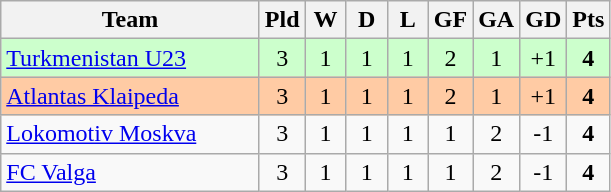<table class="wikitable" style="text-align: center;">
<tr>
<th width=165>Team</th>
<th width=20>Pld</th>
<th width=20>W</th>
<th width=20>D</th>
<th width=20>L</th>
<th width=20>GF</th>
<th width=20>GA</th>
<th width=20>GD</th>
<th width=20>Pts</th>
</tr>
<tr bgcolor="#ccffcc">
<td align=left> <a href='#'>Turkmenistan U23</a></td>
<td>3</td>
<td>1</td>
<td>1</td>
<td>1</td>
<td>2</td>
<td>1</td>
<td>+1</td>
<td><strong>4</strong></td>
</tr>
<tr bgcolor="#FFCBA4">
<td align=left><a href='#'>Atlantas Klaipeda</a></td>
<td>3</td>
<td>1</td>
<td>1</td>
<td>1</td>
<td>2</td>
<td>1</td>
<td>+1</td>
<td><strong>4</strong></td>
</tr>
<tr>
<td align=left> <a href='#'>Lokomotiv Moskva</a></td>
<td>3</td>
<td>1</td>
<td>1</td>
<td>1</td>
<td>1</td>
<td>2</td>
<td>-1</td>
<td><strong>4</strong></td>
</tr>
<tr>
<td align=left> <a href='#'>FC Valga</a></td>
<td>3</td>
<td>1</td>
<td>1</td>
<td>1</td>
<td>1</td>
<td>2</td>
<td>-1</td>
<td><strong>4</strong></td>
</tr>
</table>
